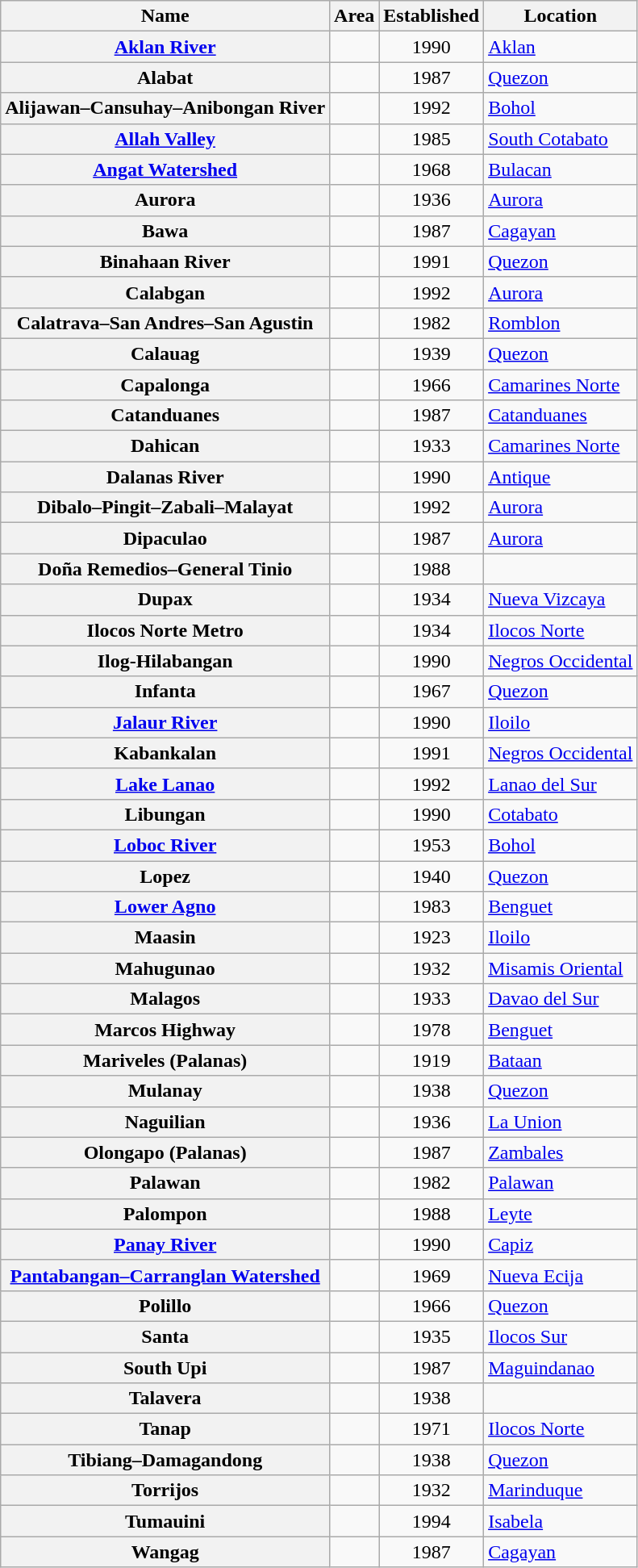<table class="wikitable sortable plainrowheaders toptextcells" style="text-align:center;">
<tr>
<th scope="col">Name</th>
<th scope="col">Area</th>
<th scope="col">Established</th>
<th scope="col">Location</th>
</tr>
<tr>
<th scope="row"><a href='#'>Aklan River</a></th>
<td style="text-align:right;"></td>
<td>1990</td>
<td style="text-align:left;"><a href='#'>Aklan</a></td>
</tr>
<tr>
<th scope="row">Alabat</th>
<td style="text-align:right;"></td>
<td>1987</td>
<td style="text-align:left;"><a href='#'>Quezon</a></td>
</tr>
<tr>
<th scope="row">Alijawan–Cansuhay–Anibongan River</th>
<td style="text-align:right;"></td>
<td>1992</td>
<td style="text-align:left;"><a href='#'>Bohol</a></td>
</tr>
<tr>
<th scope="row"><a href='#'>Allah Valley</a></th>
<td style="text-align:right;"></td>
<td>1985</td>
<td style="text-align:left;"><a href='#'>South Cotabato</a></td>
</tr>
<tr>
<th scope="row"><a href='#'>Angat Watershed</a></th>
<td style="text-align:right;"></td>
<td>1968</td>
<td style="text-align:left;"><a href='#'>Bulacan</a></td>
</tr>
<tr>
<th scope="row">Aurora</th>
<td style="text-align:right;"></td>
<td>1936</td>
<td style="text-align:left;"><a href='#'>Aurora</a></td>
</tr>
<tr>
<th scope="row">Bawa</th>
<td style="text-align:right;"></td>
<td>1987</td>
<td style="text-align:left;"><a href='#'>Cagayan</a></td>
</tr>
<tr>
<th scope="row">Binahaan River</th>
<td style="text-align:right;"></td>
<td>1991</td>
<td style="text-align:left;"><a href='#'>Quezon</a></td>
</tr>
<tr>
<th scope="row">Calabgan</th>
<td style="text-align:right;"></td>
<td>1992</td>
<td style="text-align:left;"><a href='#'>Aurora</a></td>
</tr>
<tr>
<th scope="row">Calatrava–San Andres–San Agustin</th>
<td style="text-align:right;"></td>
<td>1982</td>
<td style="text-align:left;"><a href='#'>Romblon</a></td>
</tr>
<tr>
<th scope="row">Calauag</th>
<td style="text-align:right;"></td>
<td>1939</td>
<td style="text-align:left;"><a href='#'>Quezon</a></td>
</tr>
<tr>
<th scope="row">Capalonga</th>
<td style="text-align:right;"></td>
<td>1966</td>
<td style="text-align:left;"><a href='#'>Camarines Norte</a></td>
</tr>
<tr>
<th scope="row">Catanduanes</th>
<td style="text-align:right;"></td>
<td>1987</td>
<td style="text-align:left;"><a href='#'>Catanduanes</a></td>
</tr>
<tr>
<th scope="row">Dahican</th>
<td style="text-align:right;"></td>
<td>1933</td>
<td style="text-align:left;"><a href='#'>Camarines Norte</a></td>
</tr>
<tr>
<th scope="row">Dalanas River</th>
<td style="text-align:right;"></td>
<td>1990</td>
<td style="text-align:left;"><a href='#'>Antique</a></td>
</tr>
<tr>
<th scope="row">Dibalo–Pingit–Zabali–Malayat</th>
<td style="text-align:right;"></td>
<td>1992</td>
<td style="text-align:left;"><a href='#'>Aurora</a></td>
</tr>
<tr>
<th scope="row">Dipaculao</th>
<td style="text-align:right;"></td>
<td>1987</td>
<td style="text-align:left;"><a href='#'>Aurora</a></td>
</tr>
<tr>
<th scope="row">Doña Remedios–General Tinio</th>
<td style="text-align:right;"></td>
<td>1988</td>
<td style="text-align:left;"></td>
</tr>
<tr>
<th scope="row">Dupax</th>
<td style="text-align:right;"></td>
<td>1934</td>
<td style="text-align:left;"><a href='#'>Nueva Vizcaya</a></td>
</tr>
<tr>
<th scope="row">Ilocos Norte Metro</th>
<td style="text-align:right;"></td>
<td>1934</td>
<td style="text-align:left;"><a href='#'>Ilocos Norte</a></td>
</tr>
<tr>
<th scope="row">Ilog-Hilabangan</th>
<td style="text-align:right;"></td>
<td>1990</td>
<td style="text-align:left;"><a href='#'>Negros Occidental</a></td>
</tr>
<tr>
<th scope="row">Infanta</th>
<td style="text-align:right;"></td>
<td>1967</td>
<td style="text-align:left;"><a href='#'>Quezon</a></td>
</tr>
<tr>
<th scope="row"><a href='#'>Jalaur River</a></th>
<td style="text-align:right;"></td>
<td>1990</td>
<td style="text-align:left;"><a href='#'>Iloilo</a></td>
</tr>
<tr>
<th scope="row">Kabankalan</th>
<td style="text-align:right;"></td>
<td>1991</td>
<td style="text-align:left;"><a href='#'>Negros Occidental</a></td>
</tr>
<tr>
<th scope="row"><a href='#'>Lake Lanao</a></th>
<td style="text-align:right;"></td>
<td>1992</td>
<td style="text-align:left;"><a href='#'>Lanao del Sur</a></td>
</tr>
<tr>
<th scope="row">Libungan</th>
<td style="text-align:right;"></td>
<td>1990</td>
<td style="text-align:left;"><a href='#'>Cotabato</a></td>
</tr>
<tr>
<th scope="row"><a href='#'>Loboc River</a></th>
<td style="text-align:right;"></td>
<td>1953</td>
<td style="text-align:left;"><a href='#'>Bohol</a></td>
</tr>
<tr>
<th scope="row">Lopez</th>
<td style="text-align:right;"></td>
<td>1940</td>
<td style="text-align:left;"><a href='#'>Quezon</a></td>
</tr>
<tr>
<th scope="row"><a href='#'>Lower Agno</a></th>
<td style="text-align:right;"></td>
<td>1983</td>
<td style="text-align:left;"><a href='#'>Benguet</a></td>
</tr>
<tr>
<th scope="row">Maasin</th>
<td style="text-align:right;"></td>
<td>1923</td>
<td style="text-align:left;"><a href='#'>Iloilo</a></td>
</tr>
<tr>
<th scope="row">Mahugunao</th>
<td style="text-align:right;"></td>
<td>1932</td>
<td style="text-align:left;"><a href='#'>Misamis Oriental</a></td>
</tr>
<tr>
<th scope="row">Malagos</th>
<td style="text-align:right;"></td>
<td>1933</td>
<td style="text-align:left;"><a href='#'>Davao del Sur</a></td>
</tr>
<tr>
<th scope="row">Marcos Highway</th>
<td style="text-align:right;"></td>
<td>1978</td>
<td style="text-align:left;"><a href='#'>Benguet</a></td>
</tr>
<tr>
<th scope="row">Mariveles (Palanas)</th>
<td style="text-align:right;"></td>
<td>1919</td>
<td style="text-align:left;"><a href='#'>Bataan</a></td>
</tr>
<tr>
<th scope="row">Mulanay</th>
<td style="text-align:right;"></td>
<td>1938</td>
<td style="text-align:left;"><a href='#'>Quezon</a></td>
</tr>
<tr>
<th scope="row">Naguilian</th>
<td style="text-align:right;"></td>
<td>1936</td>
<td style="text-align:left;"><a href='#'>La Union</a></td>
</tr>
<tr>
<th scope="row">Olongapo (Palanas)</th>
<td style="text-align:right;"></td>
<td>1987</td>
<td style="text-align:left;"><a href='#'>Zambales</a></td>
</tr>
<tr>
<th scope="row">Palawan</th>
<td style="text-align:right;"></td>
<td>1982</td>
<td style="text-align:left;"><a href='#'>Palawan</a></td>
</tr>
<tr>
<th scope="row">Palompon</th>
<td style="text-align:right;"></td>
<td>1988</td>
<td style="text-align:left;"><a href='#'>Leyte</a></td>
</tr>
<tr>
<th scope="row"><a href='#'>Panay River</a></th>
<td style="text-align:right;"></td>
<td>1990</td>
<td style="text-align:left;"><a href='#'>Capiz</a></td>
</tr>
<tr>
<th scope="row"><a href='#'>Pantabangan–Carranglan Watershed</a></th>
<td style="text-align:right;"></td>
<td>1969</td>
<td style="text-align:left;"><a href='#'>Nueva Ecija</a></td>
</tr>
<tr>
<th scope="row">Polillo</th>
<td style="text-align:right;"></td>
<td>1966</td>
<td style="text-align:left;"><a href='#'>Quezon</a></td>
</tr>
<tr>
<th scope="row">Santa</th>
<td style="text-align:right;"></td>
<td>1935</td>
<td style="text-align:left;"><a href='#'>Ilocos Sur</a></td>
</tr>
<tr>
<th scope="row">South Upi</th>
<td style="text-align:right;"></td>
<td>1987</td>
<td style="text-align:left;"><a href='#'>Maguindanao</a></td>
</tr>
<tr>
<th scope="row">Talavera</th>
<td style="text-align:right;"></td>
<td>1938</td>
<td style="text-align:left;"></td>
</tr>
<tr>
<th scope="row">Tanap</th>
<td style="text-align:right;"></td>
<td>1971</td>
<td style="text-align:left;"><a href='#'>Ilocos Norte</a></td>
</tr>
<tr>
<th scope="row">Tibiang–Damagandong</th>
<td style="text-align:right;"></td>
<td>1938</td>
<td style="text-align:left;"><a href='#'>Quezon</a></td>
</tr>
<tr>
<th scope="row">Torrijos</th>
<td style="text-align:right;"></td>
<td>1932</td>
<td style="text-align:left;"><a href='#'>Marinduque</a></td>
</tr>
<tr>
<th scope="row">Tumauini</th>
<td style="text-align:right;"></td>
<td>1994</td>
<td style="text-align:left;"><a href='#'>Isabela</a></td>
</tr>
<tr>
<th scope="row">Wangag</th>
<td style="text-align:right;"></td>
<td>1987</td>
<td style="text-align:left;"><a href='#'>Cagayan</a></td>
</tr>
</table>
